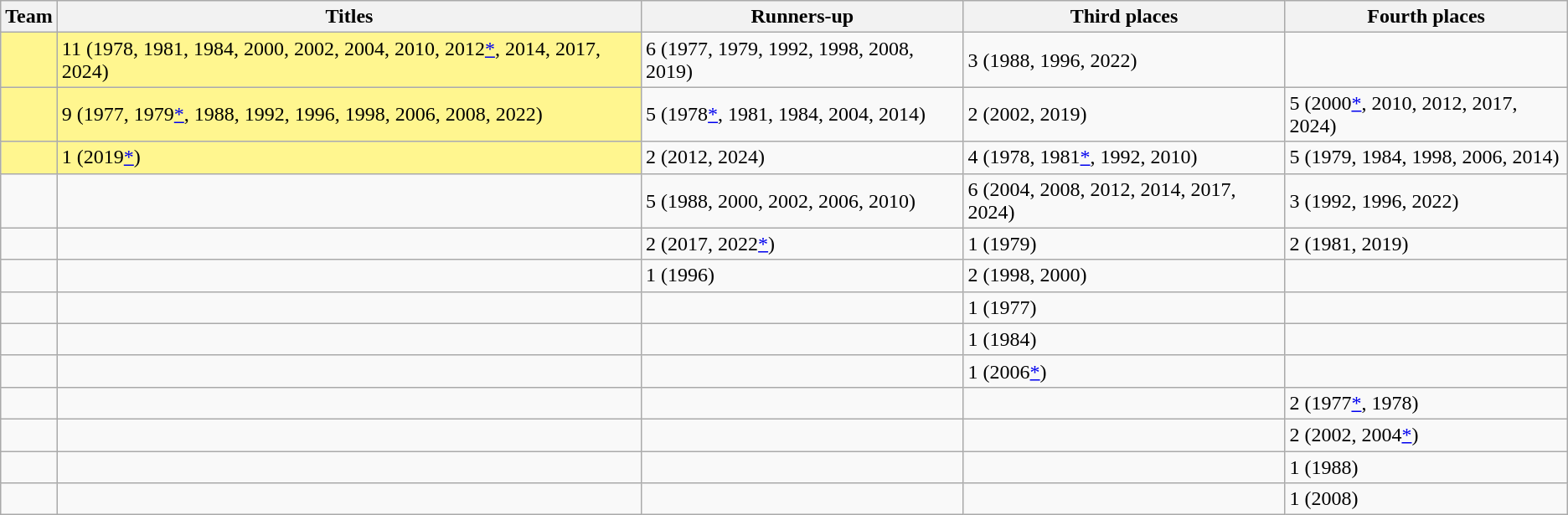<table class="wikitable sortable">
<tr>
<th>Team</th>
<th>Titles</th>
<th>Runners-up</th>
<th>Third places</th>
<th>Fourth places</th>
</tr>
<tr>
<td style=background:#FFF68F></td>
<td style=background:#FFF68F>11 (1978, 1981, 1984, 2000, 2002, 2004, 2010, 2012<a href='#'>*</a>, 2014, 2017, 2024)</td>
<td>6 (1977, 1979, 1992, 1998, 2008, 2019)</td>
<td>3 (1988, 1996, 2022)</td>
<td></td>
</tr>
<tr>
<td style=background:#FFF68F></td>
<td style=background:#FFF68F>9 (1977, 1979<a href='#'>*</a>, 1988, 1992, 1996, 1998, 2006, 2008, 2022)</td>
<td>5 (1978<a href='#'>*</a>, 1981, 1984, 2004, 2014)</td>
<td>2 (2002, 2019)</td>
<td>5 (2000<a href='#'>*</a>, 2010, 2012, 2017, 2024)</td>
</tr>
<tr>
<td style=background:#FFF68F></td>
<td style=background:#FFF68F>1 (2019<a href='#'>*</a>)</td>
<td>2 (2012, 2024)</td>
<td>4 (1978, 1981<a href='#'>*</a>, 1992, 2010)</td>
<td>5 (1979, 1984, 1998, 2006, 2014)</td>
</tr>
<tr>
<td></td>
<td></td>
<td>5 (1988, 2000, 2002, 2006, 2010)</td>
<td>6 (2004, 2008, 2012, 2014, 2017, 2024)</td>
<td>3 (1992, 1996, 2022)</td>
</tr>
<tr>
<td></td>
<td></td>
<td>2 (2017, 2022<a href='#'>*</a>)</td>
<td>1 (1979)</td>
<td>2 (1981, 2019)</td>
</tr>
<tr>
<td></td>
<td></td>
<td>1 (1996)</td>
<td>2 (1998, 2000)</td>
<td></td>
</tr>
<tr>
<td></td>
<td></td>
<td></td>
<td>1 (1977)</td>
<td></td>
</tr>
<tr>
<td></td>
<td></td>
<td></td>
<td>1 (1984)</td>
<td></td>
</tr>
<tr>
<td></td>
<td></td>
<td></td>
<td>1 (2006<a href='#'>*</a>)</td>
<td></td>
</tr>
<tr>
<td></td>
<td></td>
<td></td>
<td></td>
<td>2 (1977<a href='#'>*</a>, 1978)</td>
</tr>
<tr>
<td></td>
<td></td>
<td></td>
<td></td>
<td>2 (2002, 2004<a href='#'>*</a>)</td>
</tr>
<tr>
<td><em></em></td>
<td></td>
<td></td>
<td></td>
<td>1 (1988)</td>
</tr>
<tr>
<td></td>
<td></td>
<td></td>
<td></td>
<td>1 (2008)</td>
</tr>
</table>
